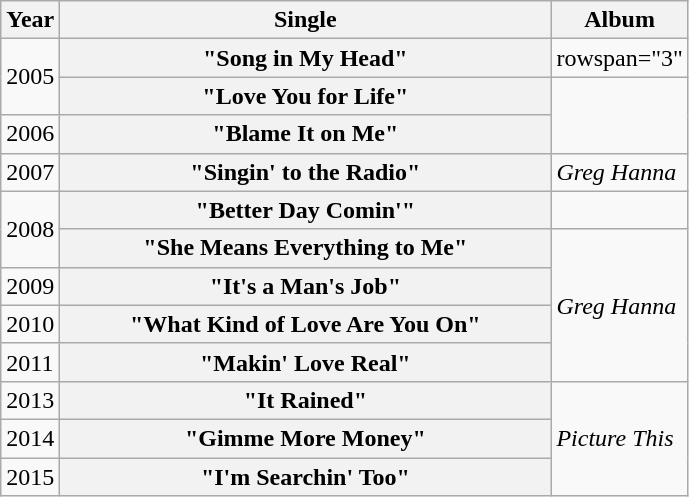<table class="wikitable plainrowheaders">
<tr>
<th>Year</th>
<th style="width:20em;">Single</th>
<th>Album</th>
</tr>
<tr>
<td rowspan="2">2005</td>
<th scope="row">"Song in My Head"</th>
<td>rowspan="3" </td>
</tr>
<tr>
<th scope="row">"Love You for Life"</th>
</tr>
<tr>
<td>2006</td>
<th scope="row">"Blame It on Me"</th>
</tr>
<tr>
<td>2007</td>
<th scope="row">"Singin' to the Radio"</th>
<td><em>Greg Hanna</em></td>
</tr>
<tr>
<td rowspan="2">2008</td>
<th scope="row">"Better Day Comin'"</th>
<td></td>
</tr>
<tr>
<th scope="row">"She Means Everything to Me"</th>
<td rowspan="4"><em>Greg Hanna</em></td>
</tr>
<tr>
<td>2009</td>
<th scope="row">"It's a Man's Job"</th>
</tr>
<tr>
<td>2010</td>
<th scope="row">"What Kind of Love Are You On"</th>
</tr>
<tr>
<td>2011</td>
<th scope="row">"Makin' Love Real"</th>
</tr>
<tr>
<td>2013</td>
<th scope="row">"It Rained"</th>
<td rowspan="3"><em>Picture This</em></td>
</tr>
<tr>
<td>2014</td>
<th scope="row">"Gimme More Money"</th>
</tr>
<tr>
<td>2015</td>
<th scope="row">"I'm Searchin' Too"</th>
</tr>
</table>
